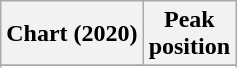<table class="wikitable sortable plainrowheaders" style="text-align:center">
<tr>
<th scope="col">Chart (2020)</th>
<th scope="col">Peak<br> position</th>
</tr>
<tr>
</tr>
<tr>
</tr>
<tr>
</tr>
<tr>
</tr>
<tr>
</tr>
</table>
